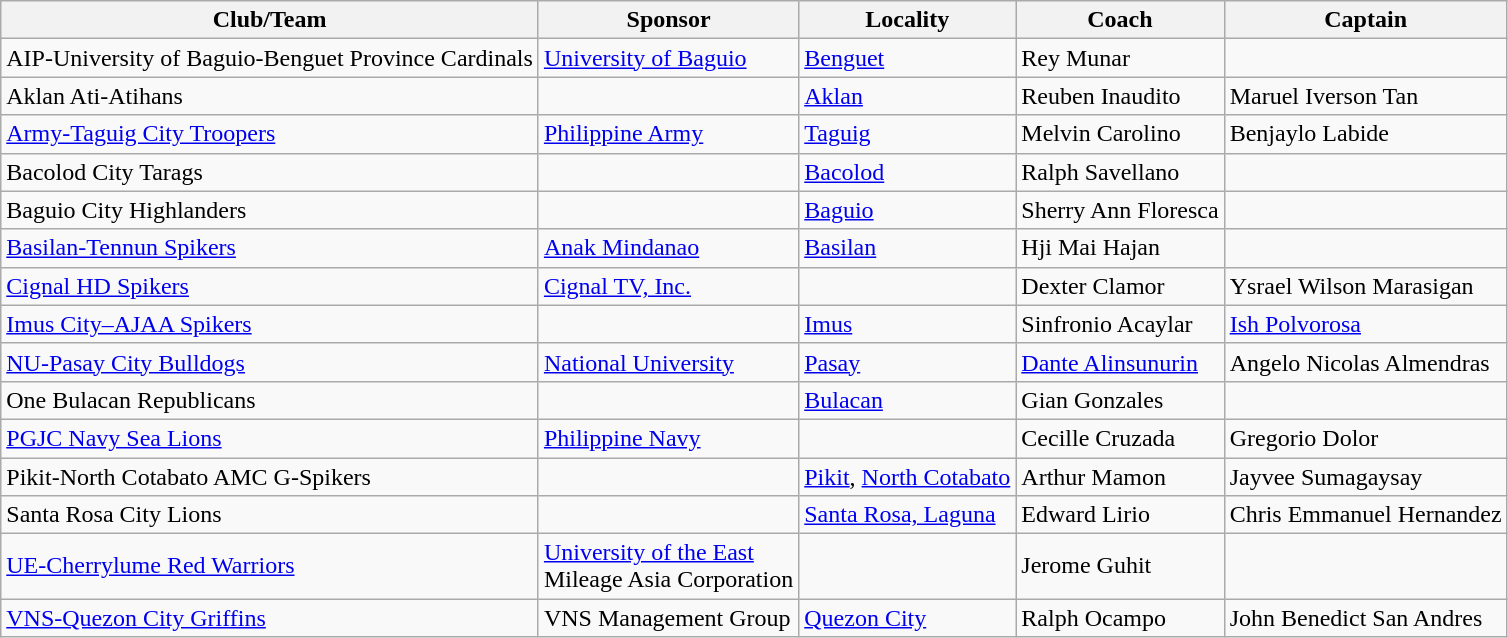<table class="wikitable sortable">
<tr>
<th>Club/Team</th>
<th>Sponsor</th>
<th>Locality</th>
<th>Coach</th>
<th>Captain</th>
</tr>
<tr>
<td>AIP-University of Baguio-Benguet Province Cardinals</td>
<td><a href='#'>University of Baguio</a></td>
<td><a href='#'>Benguet</a></td>
<td>Rey Munar</td>
<td></td>
</tr>
<tr>
<td>Aklan Ati-Atihans</td>
<td></td>
<td><a href='#'>Aklan</a></td>
<td>Reuben Inaudito</td>
<td>Maruel Iverson Tan</td>
</tr>
<tr>
<td><a href='#'>Army-Taguig City Troopers</a></td>
<td><a href='#'>Philippine Army</a></td>
<td><a href='#'>Taguig</a></td>
<td>Melvin Carolino</td>
<td>Benjaylo Labide</td>
</tr>
<tr>
<td>Bacolod City Tarags</td>
<td></td>
<td><a href='#'>Bacolod</a></td>
<td>Ralph Savellano</td>
<td></td>
</tr>
<tr>
<td>Baguio City Highlanders</td>
<td></td>
<td><a href='#'>Baguio</a></td>
<td>Sherry Ann Floresca</td>
<td></td>
</tr>
<tr>
<td><a href='#'>Basilan-Tennun Spikers</a></td>
<td><a href='#'>Anak Mindanao</a></td>
<td><a href='#'>Basilan</a></td>
<td>Hji Mai Hajan</td>
<td></td>
</tr>
<tr>
<td><a href='#'>Cignal HD Spikers</a></td>
<td><a href='#'>Cignal TV, Inc.</a></td>
<td></td>
<td>Dexter Clamor</td>
<td>Ysrael Wilson Marasigan</td>
</tr>
<tr>
<td><a href='#'>Imus City–AJAA Spikers</a></td>
<td></td>
<td><a href='#'>Imus</a></td>
<td>Sinfronio Acaylar</td>
<td><a href='#'>Ish Polvorosa</a></td>
</tr>
<tr>
<td><a href='#'>NU-Pasay City Bulldogs</a></td>
<td><a href='#'>National University</a></td>
<td><a href='#'>Pasay</a></td>
<td><a href='#'>Dante Alinsunurin</a></td>
<td>Angelo Nicolas Almendras</td>
</tr>
<tr>
<td>One Bulacan Republicans</td>
<td></td>
<td><a href='#'>Bulacan</a></td>
<td>Gian Gonzales</td>
<td></td>
</tr>
<tr>
<td><a href='#'>PGJC Navy Sea Lions</a></td>
<td><a href='#'>Philippine Navy</a></td>
<td></td>
<td>Cecille Cruzada</td>
<td>Gregorio Dolor</td>
</tr>
<tr>
<td>Pikit-North Cotabato AMC G-Spikers</td>
<td></td>
<td><a href='#'>Pikit</a>, <a href='#'>North Cotabato</a></td>
<td>Arthur Mamon</td>
<td>Jayvee Sumagaysay</td>
</tr>
<tr>
<td>Santa Rosa City Lions</td>
<td></td>
<td><a href='#'>Santa Rosa, Laguna</a></td>
<td>Edward Lirio</td>
<td>Chris Emmanuel Hernandez</td>
</tr>
<tr>
<td><a href='#'>UE-Cherrylume Red Warriors</a></td>
<td><a href='#'>University of the East</a><br>Mileage Asia Corporation</td>
<td></td>
<td>Jerome Guhit</td>
<td></td>
</tr>
<tr>
<td><a href='#'>VNS-Quezon City Griffins</a></td>
<td>VNS Management Group</td>
<td><a href='#'>Quezon City</a></td>
<td>Ralph Ocampo</td>
<td>John Benedict San Andres</td>
</tr>
</table>
